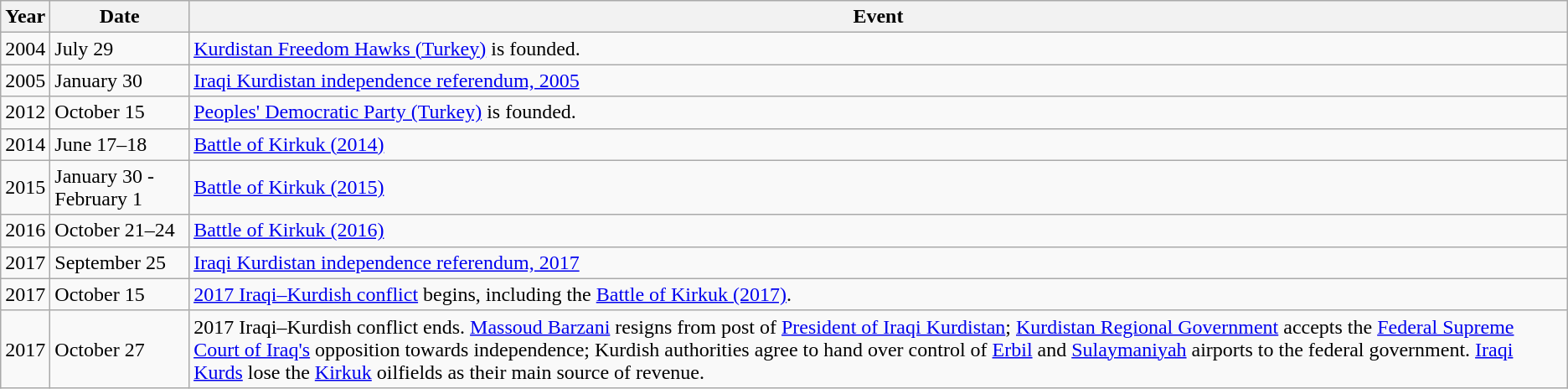<table class="wikitable">
<tr>
<th>Year</th>
<th>Date</th>
<th>Event</th>
</tr>
<tr>
<td>2004</td>
<td>July 29</td>
<td><a href='#'>Kurdistan Freedom Hawks (Turkey)</a> is founded.</td>
</tr>
<tr>
<td>2005</td>
<td>January 30</td>
<td><a href='#'>Iraqi Kurdistan independence referendum, 2005</a></td>
</tr>
<tr>
<td>2012</td>
<td>October 15</td>
<td><a href='#'>Peoples' Democratic Party (Turkey)</a> is founded.</td>
</tr>
<tr>
<td>2014</td>
<td>June 17–18</td>
<td><a href='#'>Battle of Kirkuk (2014)</a></td>
</tr>
<tr>
<td>2015</td>
<td>January 30 - February 1</td>
<td><a href='#'>Battle of Kirkuk (2015)</a></td>
</tr>
<tr>
<td>2016</td>
<td>October 21–24</td>
<td><a href='#'>Battle of Kirkuk (2016)</a></td>
</tr>
<tr>
<td>2017</td>
<td>September 25</td>
<td><a href='#'>Iraqi Kurdistan independence referendum, 2017</a></td>
</tr>
<tr>
<td>2017</td>
<td>October 15</td>
<td><a href='#'>2017 Iraqi–Kurdish conflict</a> begins, including the <a href='#'>Battle of Kirkuk (2017)</a>.</td>
</tr>
<tr>
<td>2017</td>
<td>October 27</td>
<td>2017 Iraqi–Kurdish conflict ends. <a href='#'>Massoud Barzani</a> resigns from post of <a href='#'>President of Iraqi Kurdistan</a>; <a href='#'>Kurdistan Regional Government</a> accepts the <a href='#'>Federal Supreme Court of Iraq's</a> opposition towards independence; Kurdish authorities agree to hand over control of <a href='#'>Erbil</a> and <a href='#'>Sulaymaniyah</a> airports to the federal government. <a href='#'>Iraqi Kurds</a> lose the <a href='#'>Kirkuk</a> oilfields as their main source of revenue.</td>
</tr>
</table>
